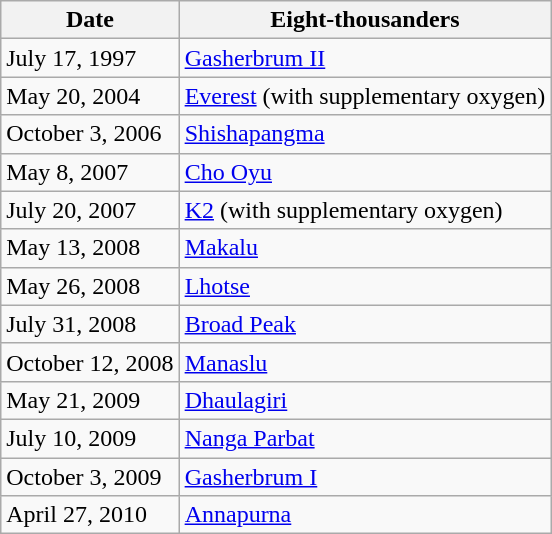<table class="wikitable">
<tr>
<th>Date</th>
<th>Eight-thousanders</th>
</tr>
<tr>
<td>July 17, 1997</td>
<td><a href='#'>Gasherbrum II</a></td>
</tr>
<tr>
<td>May 20, 2004</td>
<td><a href='#'>Everest</a> (with supplementary oxygen)</td>
</tr>
<tr>
<td>October 3, 2006</td>
<td><a href='#'>Shishapangma</a></td>
</tr>
<tr>
<td>May 8, 2007</td>
<td><a href='#'>Cho Oyu</a></td>
</tr>
<tr>
<td>July 20, 2007</td>
<td><a href='#'>K2</a> (with supplementary oxygen)</td>
</tr>
<tr>
<td>May 13, 2008</td>
<td><a href='#'>Makalu</a></td>
</tr>
<tr>
<td>May 26, 2008</td>
<td><a href='#'>Lhotse</a></td>
</tr>
<tr>
<td>July 31, 2008</td>
<td><a href='#'>Broad Peak</a></td>
</tr>
<tr>
<td>October 12, 2008</td>
<td><a href='#'>Manaslu</a></td>
</tr>
<tr>
<td>May 21, 2009</td>
<td><a href='#'>Dhaulagiri</a></td>
</tr>
<tr>
<td>July 10, 2009</td>
<td><a href='#'>Nanga Parbat</a></td>
</tr>
<tr>
<td>October 3, 2009</td>
<td><a href='#'>Gasherbrum I</a></td>
</tr>
<tr>
<td>April 27, 2010</td>
<td><a href='#'>Annapurna</a></td>
</tr>
</table>
